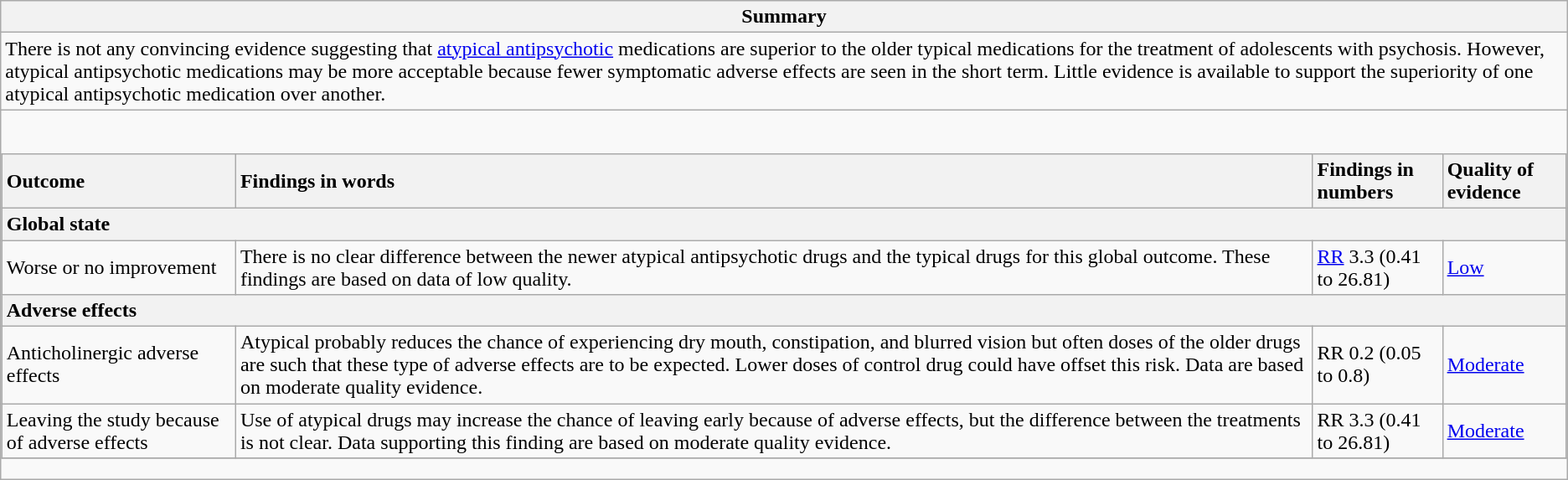<table class="wikitable">
<tr>
<th>Summary</th>
</tr>
<tr>
<td>There is not any convincing evidence suggesting that <a href='#'>atypical antipsychotic</a> medications are superior to the older typical medications for the treatment of adolescents with psychosis. However, atypical antipsychotic medications may be more acceptable because fewer symptomatic adverse effects are seen in the short term. Little evidence is available to support the superiority of one atypical antipsychotic medication over another.</td>
</tr>
<tr>
<td style="padding:0;"><br><table class="wikitable collapsible collapsed" style="width:100%;">
<tr>
<th scope="col" style="text-align: left;">Outcome</th>
<th scope="col" style="text-align: left;">Findings in words</th>
<th scope="col" style="text-align: left;">Findings in numbers</th>
<th scope="col" style="text-align: left;">Quality of evidence</th>
</tr>
<tr>
<th colspan="4" style="text-align: left;">Global state</th>
</tr>
<tr>
<td>Worse or no improvement</td>
<td>There is no clear difference between the newer atypical antipsychotic drugs and the typical drugs for this global outcome. These findings are based on data of low quality.</td>
<td><a href='#'>RR</a> 3.3 (0.41 to 26.81)</td>
<td><a href='#'>Low</a></td>
</tr>
<tr>
<th colspan="4" style="text-align: left;">Adverse effects</th>
</tr>
<tr>
<td>Anticholinergic adverse effects</td>
<td>Atypical probably reduces the chance of experiencing dry mouth, constipation, and blurred vision but often doses of the older drugs are such that these type of adverse effects are to be expected. Lower doses of control drug could have offset this risk. Data are based on moderate quality evidence.</td>
<td>RR 0.2 (0.05 to 0.8)</td>
<td><a href='#'>Moderate</a></td>
</tr>
<tr>
<td>Leaving the study because of adverse effects</td>
<td>Use of atypical drugs may increase the chance of leaving early because of adverse effects, but the difference between the treatments is not clear. Data supporting this finding are based on moderate quality evidence.</td>
<td>RR 3.3 (0.41 to 26.81)</td>
<td><a href='#'>Moderate</a></td>
</tr>
<tr>
</tr>
</table>
</td>
</tr>
</table>
